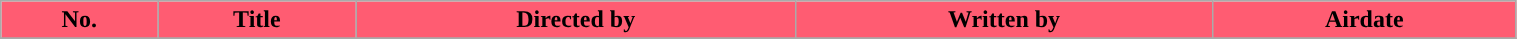<table class="wikitable plainrowheaders" style="width:80%;">
<tr>
<th style="background:#FF5C72;">No.</th>
<th style="background:#FF5C72;">Title</th>
<th style="background:#FF5C72;">Directed by</th>
<th style="background:#FF5C72;">Written by</th>
<th style="background:#FF5C72;">Airdate</th>
</tr>
<tr>
</tr>
</table>
